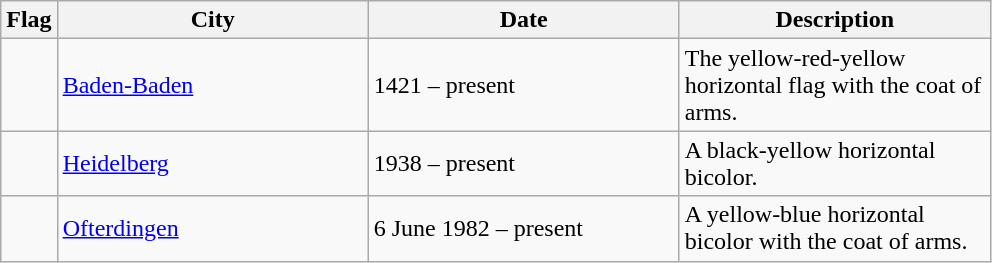<table class="wikitable">
<tr>
<th>Flag</th>
<th style="width:200px;">City</th>
<th style="width:200px;">Date</th>
<th style="width:200px;">Description</th>
</tr>
<tr>
<td></td>
<td><a href='#'>Baden-Baden</a></td>
<td>1421 – present</td>
<td>The yellow-red-yellow horizontal flag with the coat of arms.</td>
</tr>
<tr>
<td></td>
<td><a href='#'>Heidelberg</a></td>
<td>1938 – present</td>
<td>A black-yellow horizontal bicolor.</td>
</tr>
<tr>
<td></td>
<td><a href='#'>Ofterdingen</a></td>
<td>6 June 1982 – present</td>
<td>A yellow-blue horizontal bicolor with the coat of arms.</td>
</tr>
</table>
